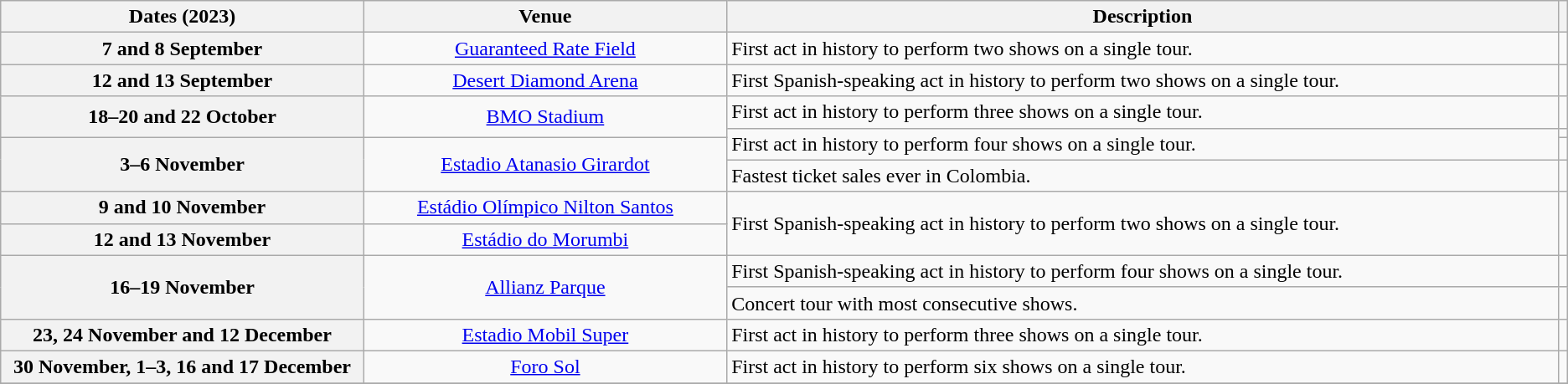<table class="wikitable plainrowheaders" style="text-align:center;">
<tr>
<th scope="col" style="width:18em;">Dates (2023)</th>
<th scope="col" style="width:18em;">Venue</th>
<th scope="col" style="width:42em;">Description</th>
<th scope="col" class="unsortable"></th>
</tr>
<tr>
<th scope="row" style="text-align:center;">7 and 8 September</th>
<td><a href='#'>Guaranteed Rate Field</a></td>
<td style="text-align: left;">First act in history to perform two shows on a single tour.</td>
<td></td>
</tr>
<tr>
<th scope="row" style="text-align:center;">12 and 13 September</th>
<td><a href='#'>Desert Diamond Arena</a></td>
<td style="text-align: left;">First Spanish-speaking act in history to perform two shows on a single tour.</td>
<td></td>
</tr>
<tr>
<th rowspan="2" scope="row" style="text-align:center;">18–20 and 22 October</th>
<td rowspan="2"><a href='#'>BMO Stadium</a></td>
<td style="text-align: left;">First act in history to perform three shows on a single tour.</td>
<td></td>
</tr>
<tr>
<td rowspan="2" style="text-align: left;">First act in history to perform four shows on a single tour.</td>
<td></td>
</tr>
<tr>
<th rowspan="2" scope="row" style="text-align:center;">3–6 November</th>
<td rowspan="2"><a href='#'>Estadio Atanasio Girardot</a></td>
<td></td>
</tr>
<tr>
<td style="text-align: left;">Fastest ticket sales ever in Colombia.</td>
<td></td>
</tr>
<tr>
<th scope="row" style="text-align:center;">9 and 10 November</th>
<td><a href='#'>Estádio Olímpico Nilton Santos</a></td>
<td rowspan="2" style="text-align: left;">First Spanish-speaking act in history to perform two shows on a single tour.</td>
<td rowspan="2"></td>
</tr>
<tr>
<th scope="row" style="text-align:center;">12 and 13 November</th>
<td><a href='#'>Estádio do Morumbi</a></td>
</tr>
<tr>
<th rowspan="2" scope="row" style="text-align:center;">16–19 November</th>
<td rowspan="2"><a href='#'>Allianz Parque</a></td>
<td style="text-align: left;">First Spanish-speaking act in history to perform four shows on a single tour.</td>
<td></td>
</tr>
<tr>
<td style="text-align: left;">Concert tour with most consecutive shows.</td>
<td></td>
</tr>
<tr>
<th scope="row" style="text-align:center;">23, 24 November and 12 December</th>
<td><a href='#'>Estadio Mobil Super</a></td>
<td style="text-align: left;">First act in history to perform three shows on a single tour.</td>
<td></td>
</tr>
<tr>
<th scope="row" style="text-align:center;">30 November, 1–3, 16 and 17 December</th>
<td><a href='#'>Foro Sol</a></td>
<td style="text-align: left;">First act in history to perform six shows on a single tour.</td>
<td></td>
</tr>
<tr>
</tr>
</table>
